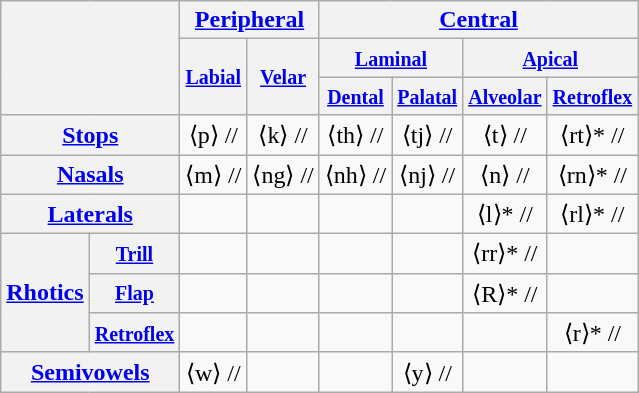<table class="wikitable" style="text-align: center;">
<tr>
<th colspan="2" rowspan="3"></th>
<th colspan="2"><a href='#'>Peripheral</a></th>
<th colspan="4"><a href='#'>Central</a></th>
</tr>
<tr>
<th rowspan="2"><a href='#'><small>Labial</small></a></th>
<th rowspan="2"><a href='#'><small>Velar</small></a></th>
<th colspan="2"><a href='#'><small>Laminal</small></a></th>
<th colspan="2"><a href='#'><small>Apical</small></a></th>
</tr>
<tr>
<th><a href='#'><small>Dental</small></a></th>
<th><a href='#'><small>Palatal</small></a></th>
<th><a href='#'><small>Alveolar</small></a></th>
<th><a href='#'><small>Retroflex</small></a></th>
</tr>
<tr>
<th colspan = "2"><a href='#'>Stops</a></th>
<td>⟨p⟩ //</td>
<td>⟨k⟩ //</td>
<td>⟨th⟩ //</td>
<td>⟨tj⟩ //</td>
<td>⟨t⟩ //</td>
<td>⟨rt⟩* //</td>
</tr>
<tr>
<th colspan="2"><a href='#'>Nasals</a></th>
<td>⟨m⟩ //</td>
<td>⟨ng⟩ //</td>
<td>⟨nh⟩ //</td>
<td>⟨nj⟩ //</td>
<td>⟨n⟩ //</td>
<td>⟨rn⟩* //</td>
</tr>
<tr>
<th colspan="2"><a href='#'>Laterals</a></th>
<td></td>
<td></td>
<td></td>
<td></td>
<td>⟨l⟩* //</td>
<td>⟨rl⟩* //</td>
</tr>
<tr>
<th rowspan="3"><a href='#'>Rhotics</a></th>
<th><a href='#'><small>Trill</small></a></th>
<td></td>
<td></td>
<td></td>
<td></td>
<td>⟨rr⟩* //</td>
<td></td>
</tr>
<tr>
<th><a href='#'><small>Flap</small></a></th>
<td></td>
<td></td>
<td></td>
<td></td>
<td>⟨R⟩* //</td>
<td></td>
</tr>
<tr>
<th><a href='#'><small>Retroflex</small></a></th>
<td></td>
<td></td>
<td></td>
<td></td>
<td></td>
<td>⟨r⟩* //</td>
</tr>
<tr>
<th colspan="2"><a href='#'>Semivowels</a></th>
<td>⟨w⟩ //</td>
<td></td>
<td></td>
<td>⟨y⟩ //</td>
<td></td>
<td></td>
</tr>
</table>
